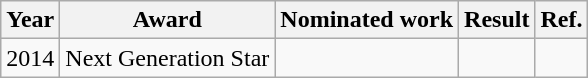<table class="wikitable">
<tr>
<th>Year</th>
<th>Award</th>
<th>Nominated work</th>
<th>Result</th>
<th>Ref.</th>
</tr>
<tr>
<td>2014</td>
<td>Next Generation Star</td>
<td></td>
<td></td>
<td align="center"></td>
</tr>
</table>
